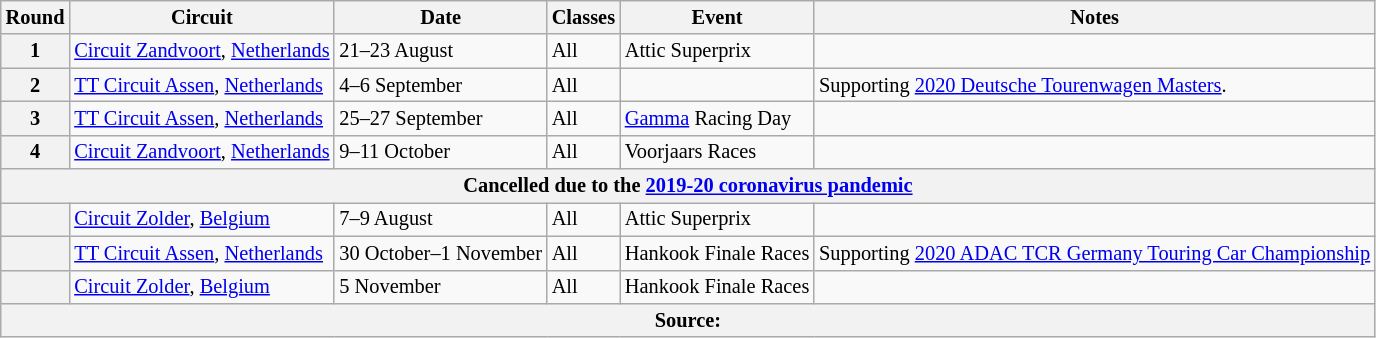<table class="wikitable" style="font-size: 85%;">
<tr>
<th>Round</th>
<th>Circuit</th>
<th>Date</th>
<th>Classes</th>
<th>Event</th>
<th>Notes</th>
</tr>
<tr>
<th>1</th>
<td> <a href='#'>Circuit Zandvoort</a>, <a href='#'>Netherlands</a></td>
<td>21–23 August</td>
<td>All</td>
<td>Attic Superprix</td>
<td></td>
</tr>
<tr>
<th>2</th>
<td> <a href='#'>TT Circuit Assen</a>, <a href='#'>Netherlands</a></td>
<td>4–6 September</td>
<td>All</td>
<td></td>
<td>Supporting <a href='#'>2020 Deutsche Tourenwagen Masters</a>.</td>
</tr>
<tr>
<th>3</th>
<td> <a href='#'>TT Circuit Assen</a>, <a href='#'>Netherlands</a></td>
<td>25–27 September</td>
<td>All</td>
<td><a href='#'>Gamma</a> Racing Day</td>
<td></td>
</tr>
<tr>
<th>4</th>
<td> <a href='#'>Circuit Zandvoort</a>, <a href='#'>Netherlands</a></td>
<td>9–11 October</td>
<td>All</td>
<td>Voorjaars Races</td>
<td></td>
</tr>
<tr>
<th colspan=6>Cancelled due to the <a href='#'>2019-20 coronavirus pandemic</a></th>
</tr>
<tr>
<th></th>
<td> <a href='#'>Circuit Zolder</a>, <a href='#'>Belgium</a></td>
<td>7–9 August</td>
<td>All</td>
<td>Attic Superprix</td>
<td></td>
</tr>
<tr>
<th></th>
<td> <a href='#'>TT Circuit Assen</a>, <a href='#'>Netherlands</a></td>
<td>30 October–1 November</td>
<td>All</td>
<td>Hankook Finale Races</td>
<td>Supporting <a href='#'>2020 ADAC TCR Germany Touring Car Championship</a></td>
</tr>
<tr>
<th></th>
<td> <a href='#'>Circuit Zolder</a>, <a href='#'>Belgium</a></td>
<td>5 November</td>
<td>All</td>
<td>Hankook Finale Races</td>
<td></td>
</tr>
<tr>
<th colspan=6>Source:</th>
</tr>
</table>
